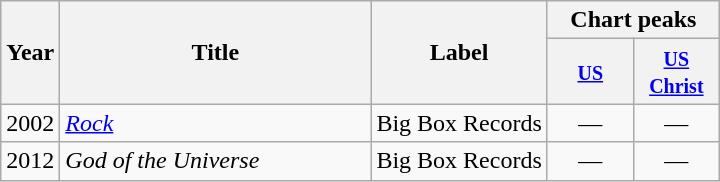<table class="wikitable">
<tr>
<th rowspan="2">Year</th>
<th style="width:200px;" rowspan="2">Title</th>
<th rowspan="2">Label</th>
<th colspan="2">Chart peaks</th>
</tr>
<tr>
<th style="width:50px;"><small><a href='#'>US</a></small></th>
<th style="width:50px;"><small><a href='#'>US Christ</a></small></th>
</tr>
<tr>
<td>2002</td>
<td><em><a href='#'>Rock</a></em></td>
<td>Big Box Records</td>
<td style="text-align:center;">—</td>
<td style="text-align:center;">—</td>
</tr>
<tr>
<td>2012</td>
<td><em>God of the Universe</em></td>
<td>Big Box Records</td>
<td style="text-align:center;">—</td>
<td style="text-align:center;">—</td>
</tr>
</table>
